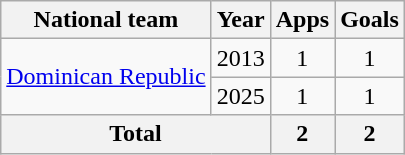<table class="wikitable" style="text-align:center">
<tr>
<th>National team</th>
<th>Year</th>
<th>Apps</th>
<th>Goals</th>
</tr>
<tr>
<td rowspan=2><a href='#'>Dominican Republic</a></td>
<td>2013</td>
<td>1</td>
<td>1</td>
</tr>
<tr>
<td>2025</td>
<td>1</td>
<td>1</td>
</tr>
<tr>
<th colspan=2>Total</th>
<th>2</th>
<th>2</th>
</tr>
</table>
